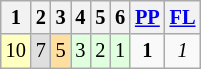<table class="wikitable" style="font-size: 85%;">
<tr>
<th>1</th>
<th>2</th>
<th>3</th>
<th>4</th>
<th>5</th>
<th>6</th>
<th><a href='#'>PP</a></th>
<th><a href='#'>FL</a></th>
</tr>
<tr align="center">
<td bgcolor="#FFFFBF">10</td>
<td bgcolor="#DFDFDF">7</td>
<td bgcolor="#FFDF9F">5</td>
<td bgcolor="#DFFFDF">3</td>
<td bgcolor="#DFFFDF">2</td>
<td bgcolor="#DFFFDF">1</td>
<td><strong>1</strong></td>
<td><em>1</em></td>
</tr>
</table>
